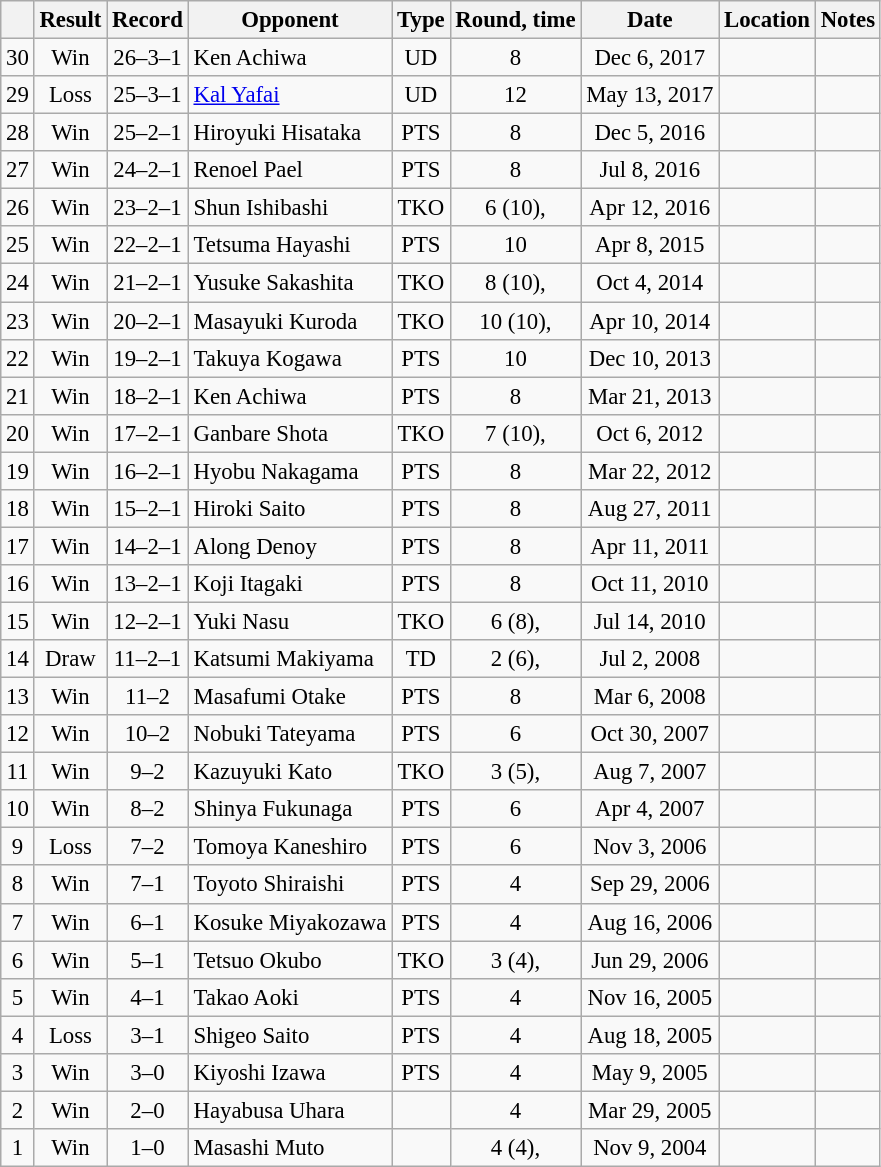<table class="wikitable" style="text-align:center; font-size:95%">
<tr>
<th></th>
<th>Result</th>
<th>Record</th>
<th>Opponent</th>
<th>Type</th>
<th>Round, time</th>
<th>Date</th>
<th>Location</th>
<th>Notes</th>
</tr>
<tr>
<td>30</td>
<td>Win</td>
<td>26–3–1</td>
<td style="text-align:left;"> Ken Achiwa</td>
<td>UD</td>
<td>8</td>
<td>Dec 6, 2017</td>
<td style="text-align:left;"> </td>
<td></td>
</tr>
<tr>
<td>29</td>
<td>Loss</td>
<td>25–3–1</td>
<td style="text-align:left;"> <a href='#'>Kal Yafai</a></td>
<td>UD</td>
<td>12</td>
<td>May 13, 2017</td>
<td style="text-align:left;"> </td>
<td style="text-align:left;"></td>
</tr>
<tr>
<td>28</td>
<td>Win</td>
<td>25–2–1</td>
<td style="text-align:left;"> Hiroyuki Hisataka</td>
<td>PTS</td>
<td>8</td>
<td>Dec 5, 2016</td>
<td style="text-align:left;"> </td>
<td></td>
</tr>
<tr>
<td>27</td>
<td>Win</td>
<td>24–2–1</td>
<td style="text-align:left;"> Renoel Pael</td>
<td>PTS</td>
<td>8</td>
<td>Jul 8, 2016</td>
<td style="text-align:left;"> </td>
<td></td>
</tr>
<tr>
<td>26</td>
<td>Win</td>
<td>23–2–1</td>
<td style="text-align:left;"> Shun Ishibashi</td>
<td>TKO</td>
<td>6 (10), </td>
<td>Apr 12, 2016</td>
<td style="text-align:left;"> </td>
<td></td>
</tr>
<tr>
<td>25</td>
<td>Win</td>
<td>22–2–1</td>
<td style="text-align:left;"> Tetsuma Hayashi</td>
<td>PTS</td>
<td>10</td>
<td>Apr 8, 2015</td>
<td style="text-align:left;"> </td>
<td></td>
</tr>
<tr>
<td>24</td>
<td>Win</td>
<td>21–2–1</td>
<td style="text-align:left;"> Yusuke Sakashita</td>
<td>TKO</td>
<td>8 (10), </td>
<td>Oct 4, 2014</td>
<td style="text-align:left;"> </td>
<td style="text-align:left;"></td>
</tr>
<tr>
<td>23</td>
<td>Win</td>
<td>20–2–1</td>
<td style="text-align:left;"> Masayuki Kuroda</td>
<td>TKO</td>
<td>10 (10), </td>
<td>Apr 10, 2014</td>
<td style="text-align:left;"> </td>
<td style="text-align:left;"></td>
</tr>
<tr>
<td>22</td>
<td>Win</td>
<td>19–2–1</td>
<td style="text-align:left;"> Takuya Kogawa</td>
<td>PTS</td>
<td>10</td>
<td>Dec 10, 2013</td>
<td style="text-align:left;"> </td>
<td style="text-align:left;"></td>
</tr>
<tr>
<td>21</td>
<td>Win</td>
<td>18–2–1</td>
<td style="text-align:left;"> Ken Achiwa</td>
<td>PTS</td>
<td>8</td>
<td>Mar 21, 2013</td>
<td style="text-align:left;"> </td>
<td></td>
</tr>
<tr>
<td>20</td>
<td>Win</td>
<td>17–2–1</td>
<td style="text-align:left;"> Ganbare Shota</td>
<td>TKO</td>
<td>7 (10), </td>
<td>Oct 6, 2012</td>
<td style="text-align:left;"> </td>
<td></td>
</tr>
<tr>
<td>19</td>
<td>Win</td>
<td>16–2–1</td>
<td style="text-align:left;"> Hyobu Nakagama</td>
<td>PTS</td>
<td>8</td>
<td>Mar 22, 2012</td>
<td style="text-align:left;"> </td>
<td></td>
</tr>
<tr>
<td>18</td>
<td>Win</td>
<td>15–2–1</td>
<td style="text-align:left;"> Hiroki Saito</td>
<td>PTS</td>
<td>8</td>
<td>Aug 27, 2011</td>
<td style="text-align:left;"> </td>
<td></td>
</tr>
<tr>
<td>17</td>
<td>Win</td>
<td>14–2–1</td>
<td style="text-align:left;"> Along Denoy</td>
<td>PTS</td>
<td>8</td>
<td>Apr 11, 2011</td>
<td style="text-align:left;"> </td>
<td></td>
</tr>
<tr>
<td>16</td>
<td>Win</td>
<td>13–2–1</td>
<td style="text-align:left;"> Koji Itagaki</td>
<td>PTS</td>
<td>8</td>
<td>Oct 11, 2010</td>
<td style="text-align:left;"> </td>
<td></td>
</tr>
<tr>
<td>15</td>
<td>Win</td>
<td>12–2–1</td>
<td style="text-align:left;"> Yuki Nasu</td>
<td>TKO</td>
<td>6 (8), </td>
<td>Jul 14, 2010</td>
<td style="text-align:left;"> </td>
<td></td>
</tr>
<tr>
<td>14</td>
<td>Draw</td>
<td>11–2–1</td>
<td style="text-align:left;"> Katsumi Makiyama</td>
<td>TD</td>
<td>2 (6), </td>
<td>Jul 2, 2008</td>
<td style="text-align:left;"> </td>
<td></td>
</tr>
<tr>
<td>13</td>
<td>Win</td>
<td>11–2</td>
<td style="text-align:left;"> Masafumi Otake</td>
<td>PTS</td>
<td>8</td>
<td>Mar 6, 2008</td>
<td style="text-align:left;"> </td>
<td></td>
</tr>
<tr>
<td>12</td>
<td>Win</td>
<td>10–2</td>
<td style="text-align:left;"> Nobuki Tateyama</td>
<td>PTS</td>
<td>6</td>
<td>Oct 30, 2007</td>
<td style="text-align:left;"> </td>
<td></td>
</tr>
<tr>
<td>11</td>
<td>Win</td>
<td>9–2</td>
<td style="text-align:left;"> Kazuyuki Kato</td>
<td>TKO</td>
<td>3 (5), </td>
<td>Aug 7, 2007</td>
<td style="text-align:left;"> </td>
<td></td>
</tr>
<tr>
<td>10</td>
<td>Win</td>
<td>8–2</td>
<td style="text-align:left;"> Shinya Fukunaga</td>
<td>PTS</td>
<td>6</td>
<td>Apr 4, 2007</td>
<td style="text-align:left;"> </td>
<td></td>
</tr>
<tr>
<td>9</td>
<td>Loss</td>
<td>7–2</td>
<td style="text-align:left;"> Tomoya Kaneshiro</td>
<td>PTS</td>
<td>6</td>
<td>Nov 3, 2006</td>
<td style="text-align:left;"> </td>
<td></td>
</tr>
<tr>
<td>8</td>
<td>Win</td>
<td>7–1</td>
<td style="text-align:left;"> Toyoto Shiraishi</td>
<td>PTS</td>
<td>4</td>
<td>Sep 29, 2006</td>
<td style="text-align:left;"> </td>
<td></td>
</tr>
<tr>
<td>7</td>
<td>Win</td>
<td>6–1</td>
<td style="text-align:left;"> Kosuke Miyakozawa</td>
<td>PTS</td>
<td>4</td>
<td>Aug 16, 2006</td>
<td style="text-align:left;"> </td>
<td></td>
</tr>
<tr>
<td>6</td>
<td>Win</td>
<td>5–1</td>
<td style="text-align:left;"> Tetsuo Okubo</td>
<td>TKO</td>
<td>3 (4), </td>
<td>Jun 29, 2006</td>
<td style="text-align:left;"> </td>
<td></td>
</tr>
<tr>
<td>5</td>
<td>Win</td>
<td>4–1</td>
<td style="text-align:left;"> Takao Aoki</td>
<td>PTS</td>
<td>4</td>
<td>Nov 16, 2005</td>
<td style="text-align:left;"> </td>
<td></td>
</tr>
<tr>
<td>4</td>
<td>Loss</td>
<td>3–1</td>
<td style="text-align:left;"> Shigeo Saito</td>
<td>PTS</td>
<td>4</td>
<td>Aug 18, 2005</td>
<td style="text-align:left;"> </td>
<td></td>
</tr>
<tr>
<td>3</td>
<td>Win</td>
<td>3–0</td>
<td style="text-align:left;"> Kiyoshi Izawa</td>
<td>PTS</td>
<td>4</td>
<td>May 9, 2005</td>
<td style="text-align:left;"> </td>
<td></td>
</tr>
<tr>
<td>2</td>
<td>Win</td>
<td>2–0</td>
<td style="text-align:left;"> Hayabusa Uhara</td>
<td></td>
<td>4</td>
<td>Mar 29, 2005</td>
<td style="text-align:left;"> </td>
<td></td>
</tr>
<tr>
<td>1</td>
<td>Win</td>
<td>1–0</td>
<td style="text-align:left;"> Masashi Muto</td>
<td></td>
<td>4 (4), </td>
<td>Nov 9, 2004</td>
<td style="text-align:left;"> </td>
<td style="text-align:left;"></td>
</tr>
</table>
